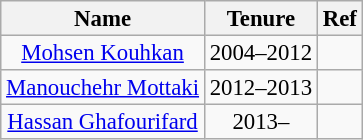<table class="wikitable" style="text-align:center; font-size:95%; line-height:16px;">
<tr>
<th>Name</th>
<th>Tenure</th>
<th>Ref</th>
</tr>
<tr>
<td><a href='#'>Mohsen Kouhkan</a></td>
<td>2004–2012</td>
<td></td>
</tr>
<tr>
<td><a href='#'>Manouchehr Mottaki</a></td>
<td>2012–2013</td>
<td></td>
</tr>
<tr>
<td><a href='#'>Hassan Ghafourifard</a></td>
<td>2013–</td>
<td></td>
</tr>
</table>
